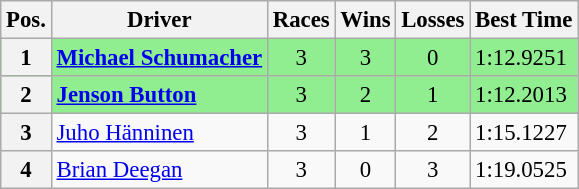<table class="wikitable" style="font-size: 95%;">
<tr>
<th>Pos.</th>
<th>Driver</th>
<th>Races</th>
<th>Wins</th>
<th>Losses</th>
<th>Best Time</th>
</tr>
<tr style="background:lightgreen;">
<th>1</th>
<td> <strong><a href='#'>Michael Schumacher</a></strong></td>
<td align=center>3</td>
<td align=center>3</td>
<td align=center>0</td>
<td>1:12.9251</td>
</tr>
<tr style="background:lightgreen;">
<th>2</th>
<td> <strong><a href='#'>Jenson Button</a></strong></td>
<td align=center>3</td>
<td align=center>2</td>
<td align=center>1</td>
<td>1:12.2013</td>
</tr>
<tr>
<th>3</th>
<td> <a href='#'>Juho Hänninen</a></td>
<td align=center>3</td>
<td align=center>1</td>
<td align=center>2</td>
<td>1:15.1227</td>
</tr>
<tr>
<th>4</th>
<td> <a href='#'>Brian Deegan</a></td>
<td align=center>3</td>
<td align=center>0</td>
<td align=center>3</td>
<td>1:19.0525</td>
</tr>
</table>
